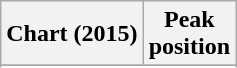<table class="wikitable sortable plainrowheaders">
<tr>
<th scope="col">Chart (2015)</th>
<th scope="col">Peak<br>position</th>
</tr>
<tr>
</tr>
<tr>
</tr>
<tr>
</tr>
<tr>
</tr>
<tr>
</tr>
<tr>
</tr>
<tr>
</tr>
<tr>
</tr>
<tr>
</tr>
<tr>
</tr>
<tr>
</tr>
<tr>
</tr>
<tr>
</tr>
<tr>
</tr>
<tr>
</tr>
<tr>
</tr>
</table>
